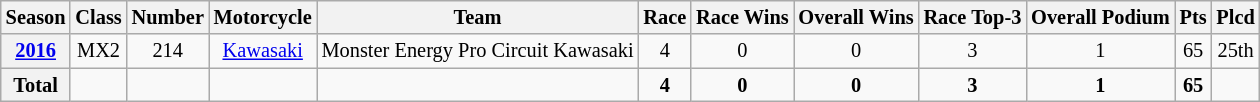<table class="wikitable" style="font-size: 85%; text-align:center">
<tr>
<th>Season</th>
<th>Class</th>
<th>Number</th>
<th>Motorcycle</th>
<th>Team</th>
<th>Race</th>
<th>Race Wins</th>
<th>Overall Wins</th>
<th>Race Top-3</th>
<th>Overall Podium</th>
<th>Pts</th>
<th>Plcd</th>
</tr>
<tr>
<th><a href='#'>2016</a></th>
<td>MX2</td>
<td>214</td>
<td><a href='#'>Kawasaki</a></td>
<td>Monster Energy Pro Circuit Kawasaki</td>
<td>4</td>
<td>0</td>
<td>0</td>
<td>3</td>
<td>1</td>
<td>65</td>
<td>25th</td>
</tr>
<tr>
<th>Total</th>
<td></td>
<td></td>
<td></td>
<td></td>
<td><strong>4</strong></td>
<td><strong>0</strong></td>
<td><strong>0</strong></td>
<td><strong>3</strong></td>
<td><strong>1</strong></td>
<td><strong>65</strong></td>
<td></td>
</tr>
</table>
